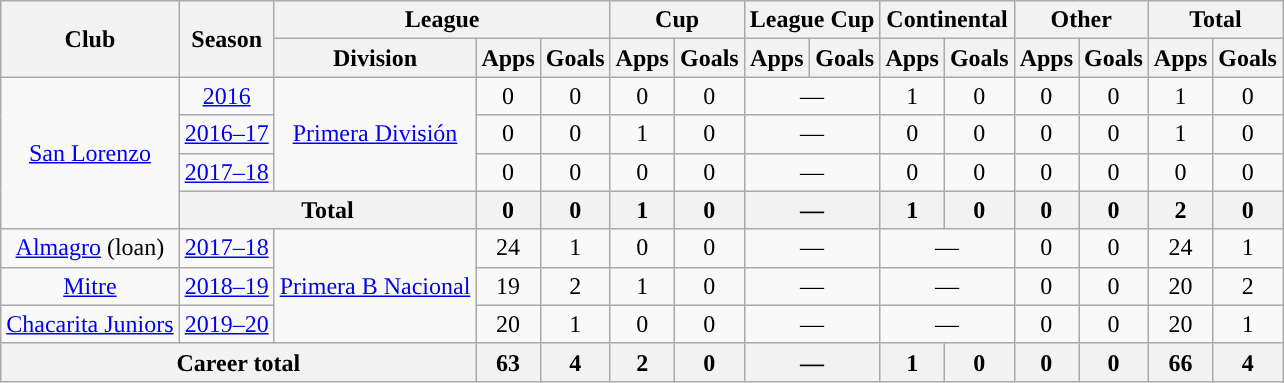<table class="wikitable" style="text-align:center">
<tr>
<th rowspan="2">Club</th>
<th rowspan="2">Season</th>
<th colspan="3">League</th>
<th colspan="2">Cup</th>
<th colspan="2">League Cup</th>
<th colspan="2">Continental</th>
<th colspan="2">Other</th>
<th colspan="2">Total</th>
</tr>
<tr>
<th>Division</th>
<th>Apps</th>
<th>Goals</th>
<th>Apps</th>
<th>Goals</th>
<th>Apps</th>
<th>Goals</th>
<th>Apps</th>
<th>Goals</th>
<th>Apps</th>
<th>Goals</th>
<th>Apps</th>
<th>Goals</th>
</tr>
<tr>
<td rowspan="4"><a href='#'>San Lorenzo</a></td>
<td><a href='#'>2016</a></td>
<td rowspan="3"><a href='#'>Primera División</a></td>
<td>0</td>
<td>0</td>
<td>0</td>
<td>0</td>
<td colspan="2">—</td>
<td>1</td>
<td>0</td>
<td>0</td>
<td>0</td>
<td>1</td>
<td>0</td>
</tr>
<tr>
<td><a href='#'>2016–17</a></td>
<td>0</td>
<td>0</td>
<td>1</td>
<td>0</td>
<td colspan="2">—</td>
<td>0</td>
<td>0</td>
<td>0</td>
<td>0</td>
<td>1</td>
<td>0</td>
</tr>
<tr>
<td><a href='#'>2017–18</a></td>
<td>0</td>
<td>0</td>
<td>0</td>
<td>0</td>
<td colspan="2">—</td>
<td>0</td>
<td>0</td>
<td>0</td>
<td>0</td>
<td>0</td>
<td>0</td>
</tr>
<tr>
<th colspan="2">Total</th>
<th>0</th>
<th>0</th>
<th>1</th>
<th>0</th>
<th colspan="2">—</th>
<th>1</th>
<th>0</th>
<th>0</th>
<th>0</th>
<th>2</th>
<th>0</th>
</tr>
<tr>
<td rowspan="1"><a href='#'>Almagro</a> (loan)</td>
<td><a href='#'>2017–18</a></td>
<td rowspan="3"><a href='#'>Primera B Nacional</a></td>
<td>24</td>
<td>1</td>
<td>0</td>
<td>0</td>
<td colspan="2">—</td>
<td colspan="2">—</td>
<td>0</td>
<td>0</td>
<td>24</td>
<td>1</td>
</tr>
<tr>
<td rowspan="1"><a href='#'>Mitre</a></td>
<td><a href='#'>2018–19</a></td>
<td>19</td>
<td>2</td>
<td>1</td>
<td>0</td>
<td colspan="2">—</td>
<td colspan="2">—</td>
<td>0</td>
<td>0</td>
<td>20</td>
<td>2</td>
</tr>
<tr>
<td rowspan="1"><a href='#'>Chacarita Juniors</a></td>
<td><a href='#'>2019–20</a></td>
<td>20</td>
<td>1</td>
<td>0</td>
<td>0</td>
<td colspan="2">—</td>
<td colspan="2">—</td>
<td>0</td>
<td>0</td>
<td>20</td>
<td>1</td>
</tr>
<tr>
<th colspan="3">Career total</th>
<th>63</th>
<th>4</th>
<th>2</th>
<th>0</th>
<th colspan="2">—</th>
<th>1</th>
<th>0</th>
<th>0</th>
<th>0</th>
<th>66</th>
<th>4</th>
</tr>
</table>
